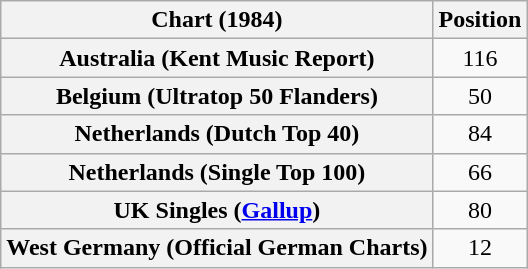<table class="wikitable sortable plainrowheaders" style="text-align:center">
<tr>
<th scope="col">Chart (1984)</th>
<th scope="col">Position</th>
</tr>
<tr>
<th scope="row">Australia (Kent Music Report)</th>
<td>116</td>
</tr>
<tr>
<th scope="row">Belgium (Ultratop 50 Flanders)</th>
<td>50</td>
</tr>
<tr>
<th scope="row">Netherlands (Dutch Top 40)</th>
<td>84</td>
</tr>
<tr>
<th scope="row">Netherlands (Single Top 100)</th>
<td>66</td>
</tr>
<tr>
<th scope="row">UK Singles (<a href='#'>Gallup</a>)</th>
<td>80</td>
</tr>
<tr>
<th scope="row">West Germany (Official German Charts)</th>
<td>12</td>
</tr>
</table>
